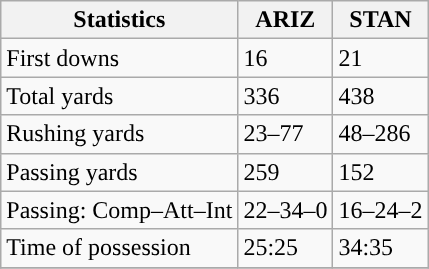<table class="wikitable" style="float: left;">
<tr>
<th>Statistics</th>
<th>ARIZ</th>
<th>STAN</th>
</tr>
<tr>
<td>First downs</td>
<td>16</td>
<td>21</td>
</tr>
<tr>
<td>Total yards</td>
<td>336</td>
<td>438</td>
</tr>
<tr>
<td>Rushing yards</td>
<td>23–77</td>
<td>48–286</td>
</tr>
<tr>
<td>Passing yards</td>
<td>259</td>
<td>152</td>
</tr>
<tr>
<td>Passing: Comp–Att–Int</td>
<td>22–34–0</td>
<td>16–24–2</td>
</tr>
<tr>
<td>Time of possession</td>
<td>25:25</td>
<td>34:35</td>
</tr>
<tr>
</tr>
</table>
